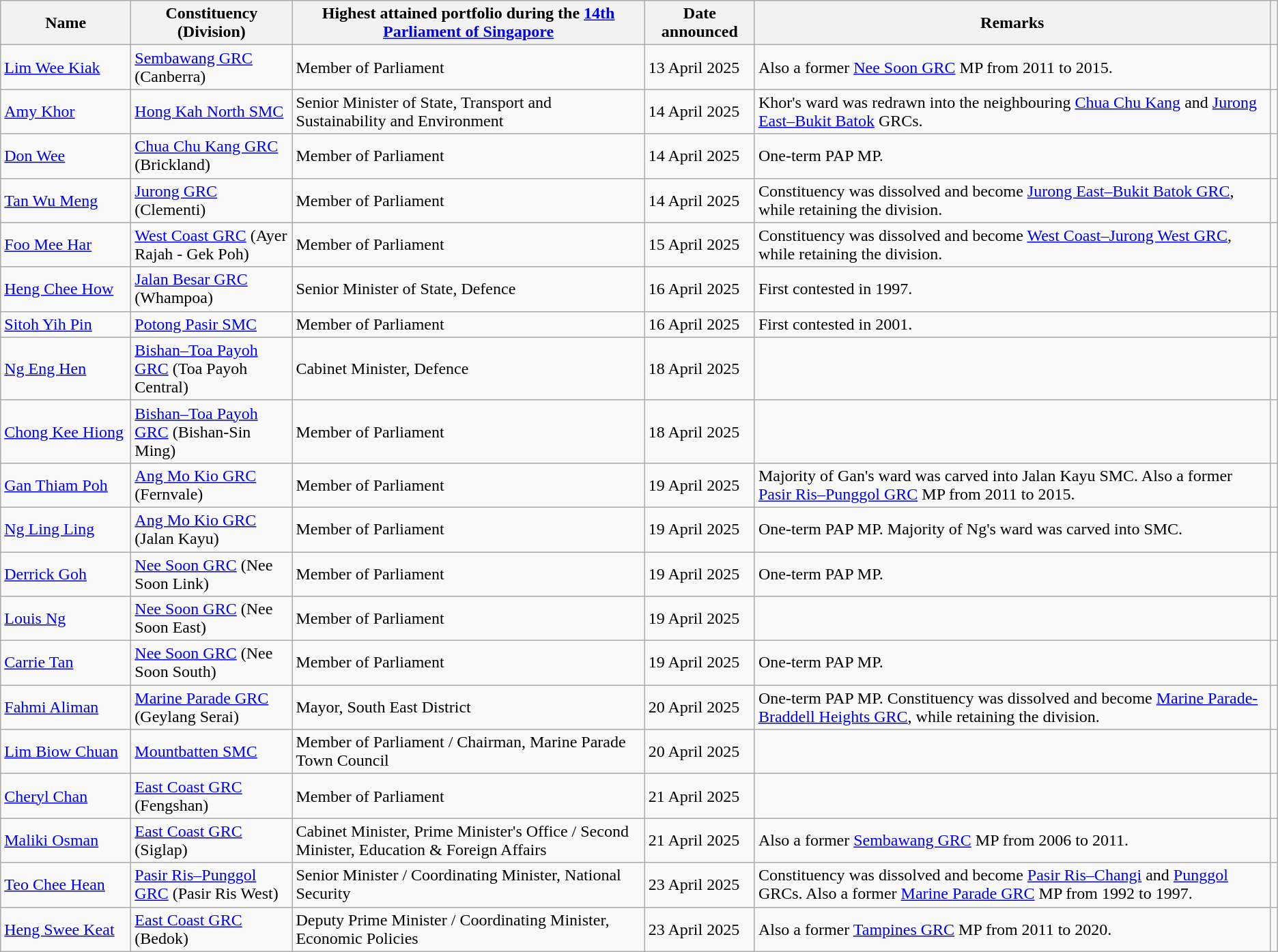<table class="wikitable sortable">
<tr>
<th style="width: 120px">Name</th>
<th style="width: 150px">Constituency (Division)</th>
<th>Highest attained portfolio during the <a href='#'>14th Parliament of Singapore</a></th>
<th style="width: 100px">Date announced</th>
<th tyle="width: 120px">Remarks</th>
<th></th>
</tr>
<tr>
<td><a href='#'>Lim Wee Kiak</a></td>
<td><a href='#'>Sembawang GRC</a> (Canberra)</td>
<td>Member of Parliament</td>
<td>13 April 2025</td>
<td>Also a former <a href='#'>Nee Soon GRC</a> MP from 2011 to 2015.</td>
<td></td>
</tr>
<tr>
<td><a href='#'>Amy Khor</a></td>
<td><a href='#'>Hong Kah North SMC</a></td>
<td>Senior Minister of State, Transport and Sustainability and Environment</td>
<td>14 April 2025</td>
<td>Khor's ward was redrawn into the neighbouring <a href='#'>Chua Chu Kang</a> and <a href='#'>Jurong East–Bukit Batok</a> GRCs.</td>
<td></td>
</tr>
<tr>
<td><a href='#'>Don Wee</a></td>
<td><a href='#'>Chua Chu Kang GRC</a> (Brickland)</td>
<td>Member of Parliament</td>
<td>14 April 2025</td>
<td>One-term PAP MP.</td>
<td></td>
</tr>
<tr>
<td><a href='#'>Tan Wu Meng</a></td>
<td><a href='#'>Jurong GRC</a> (Clementi)</td>
<td>Member of Parliament</td>
<td>14 April 2025</td>
<td>Constituency was dissolved and become <a href='#'>Jurong East–Bukit Batok GRC</a>, while retaining the division.</td>
<td></td>
</tr>
<tr>
<td><a href='#'>Foo Mee Har</a></td>
<td><a href='#'>West Coast GRC</a> (Ayer Rajah - Gek Poh)</td>
<td>Member of Parliament</td>
<td>15 April 2025</td>
<td>Constituency was dissolved and become <a href='#'>West Coast–Jurong West GRC</a>, while retaining the division.</td>
<td></td>
</tr>
<tr>
<td><a href='#'>Heng Chee How</a></td>
<td><a href='#'>Jalan Besar GRC</a> (Whampoa)</td>
<td>Senior Minister of State, Defence</td>
<td>16 April 2025</td>
<td>First contested in 1997.</td>
<td></td>
</tr>
<tr>
<td><a href='#'>Sitoh Yih Pin</a></td>
<td><a href='#'>Potong Pasir SMC</a></td>
<td>Member of Parliament</td>
<td>16 April 2025</td>
<td>First contested in 2001.</td>
<td></td>
</tr>
<tr>
<td><a href='#'>Ng Eng Hen</a></td>
<td><a href='#'>Bishan–Toa Payoh GRC</a> (Toa Payoh Central)</td>
<td>Cabinet Minister, Defence</td>
<td>18 April 2025</td>
<td></td>
<td></td>
</tr>
<tr>
<td><a href='#'>Chong Kee Hiong</a></td>
<td><a href='#'>Bishan–Toa Payoh GRC</a> (Bishan-Sin Ming)</td>
<td>Member of Parliament</td>
<td>18 April 2025</td>
<td></td>
<td></td>
</tr>
<tr>
<td><a href='#'>Gan Thiam Poh</a></td>
<td><a href='#'>Ang Mo Kio GRC</a> (Fernvale)</td>
<td>Member of Parliament</td>
<td>19 April 2025</td>
<td>Majority of Gan's ward was carved into Jalan Kayu SMC. Also a former <a href='#'>Pasir Ris–Punggol GRC</a> MP from 2011 to 2015.</td>
<td></td>
</tr>
<tr>
<td><a href='#'>Ng Ling Ling</a></td>
<td><a href='#'>Ang Mo Kio GRC</a> (Jalan Kayu)</td>
<td>Member of Parliament</td>
<td>19 April 2025</td>
<td>One-term PAP MP. Majority of Ng's ward was carved into SMC.</td>
<td></td>
</tr>
<tr>
<td><a href='#'>Derrick Goh</a></td>
<td><a href='#'>Nee Soon GRC</a> (Nee Soon Link)</td>
<td>Member of Parliament</td>
<td>19 April 2025</td>
<td>One-term PAP MP.</td>
<td></td>
</tr>
<tr>
<td><a href='#'>Louis Ng</a></td>
<td><a href='#'>Nee Soon GRC</a> (Nee Soon East)</td>
<td>Member of Parliament</td>
<td>19 April 2025</td>
<td></td>
<td></td>
</tr>
<tr>
<td><a href='#'>Carrie Tan</a></td>
<td><a href='#'>Nee Soon GRC</a> (Nee Soon South)</td>
<td>Member of Parliament</td>
<td>19 April 2025</td>
<td>One-term PAP MP.</td>
<td></td>
</tr>
<tr>
<td><a href='#'>Fahmi Aliman</a></td>
<td><a href='#'>Marine Parade GRC</a> (Geylang Serai)</td>
<td>Mayor, South East District</td>
<td>20 April 2025</td>
<td>One-term PAP MP. Constituency was dissolved and become <a href='#'>Marine Parade-Braddell Heights GRC</a>, while retaining the division.</td>
<td></td>
</tr>
<tr>
<td><a href='#'>Lim Biow Chuan</a></td>
<td><a href='#'>Mountbatten SMC</a></td>
<td>Member of Parliament / Chairman, Marine Parade Town Council</td>
<td>20 April 2025</td>
<td></td>
<td></td>
</tr>
<tr>
<td><a href='#'>Cheryl Chan</a></td>
<td><a href='#'>East Coast GRC</a> (Fengshan)</td>
<td>Member of Parliament</td>
<td>21 April 2025</td>
<td></td>
<td></td>
</tr>
<tr>
<td><a href='#'>Maliki Osman</a></td>
<td><a href='#'>East Coast GRC</a> (Siglap)</td>
<td>Cabinet Minister, Prime Minister's Office / Second Minister, Education & Foreign Affairs</td>
<td>21 April 2025</td>
<td>Also a former <a href='#'>Sembawang GRC</a> MP from 2006 to 2011.</td>
<td></td>
</tr>
<tr>
<td><a href='#'>Teo Chee Hean</a></td>
<td><a href='#'>Pasir Ris–Punggol GRC</a> (Pasir Ris West)</td>
<td>Senior Minister / Coordinating Minister, National Security</td>
<td>23 April 2025</td>
<td>Constituency was dissolved and become <a href='#'>Pasir Ris–Changi</a> and <a href='#'>Punggol</a> GRCs. Also a former <a href='#'>Marine Parade GRC</a> MP from 1992 to 1997.</td>
<td></td>
</tr>
<tr>
<td><a href='#'>Heng Swee Keat</a></td>
<td><a href='#'>East Coast GRC</a> (Bedok)</td>
<td>Deputy Prime Minister / Coordinating Minister, Economic Policies</td>
<td>23 April 2025</td>
<td>Also a former <a href='#'>Tampines GRC</a> MP from 2011 to 2020.</td>
<td></td>
</tr>
</table>
